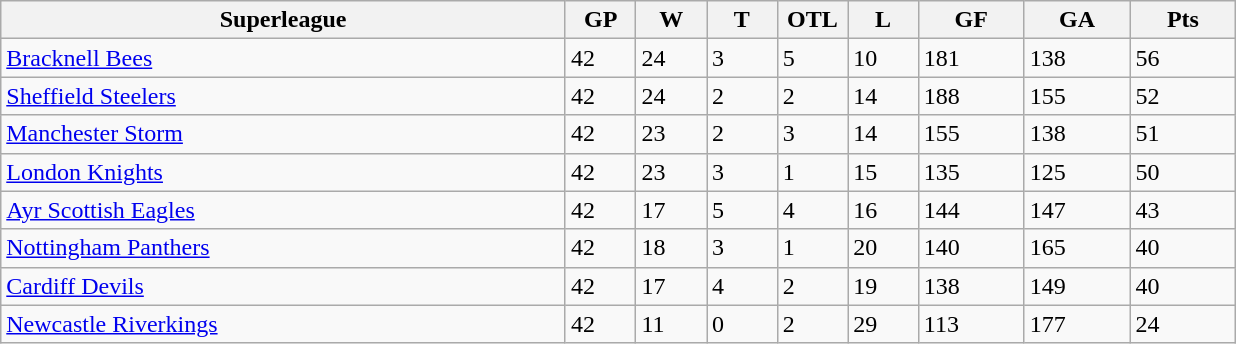<table class="wikitable">
<tr>
<th width="40%">Superleague</th>
<th width="5%">GP</th>
<th width="5%">W</th>
<th width="5%">T</th>
<th width="5%">OTL</th>
<th width="5%">L</th>
<th width="7.5%">GF</th>
<th width="7.5%">GA</th>
<th width="7.5%">Pts</th>
</tr>
<tr>
<td><a href='#'>Bracknell Bees</a></td>
<td>42</td>
<td>24</td>
<td>3</td>
<td>5</td>
<td>10</td>
<td>181</td>
<td>138</td>
<td>56</td>
</tr>
<tr>
<td><a href='#'>Sheffield Steelers</a></td>
<td>42</td>
<td>24</td>
<td>2</td>
<td>2</td>
<td>14</td>
<td>188</td>
<td>155</td>
<td>52</td>
</tr>
<tr>
<td><a href='#'>Manchester Storm</a></td>
<td>42</td>
<td>23</td>
<td>2</td>
<td>3</td>
<td>14</td>
<td>155</td>
<td>138</td>
<td>51</td>
</tr>
<tr>
<td><a href='#'>London Knights</a></td>
<td>42</td>
<td>23</td>
<td>3</td>
<td>1</td>
<td>15</td>
<td>135</td>
<td>125</td>
<td>50</td>
</tr>
<tr>
<td><a href='#'>Ayr Scottish Eagles</a></td>
<td>42</td>
<td>17</td>
<td>5</td>
<td>4</td>
<td>16</td>
<td>144</td>
<td>147</td>
<td>43</td>
</tr>
<tr>
<td><a href='#'>Nottingham Panthers</a></td>
<td>42</td>
<td>18</td>
<td>3</td>
<td>1</td>
<td>20</td>
<td>140</td>
<td>165</td>
<td>40</td>
</tr>
<tr>
<td><a href='#'>Cardiff Devils</a></td>
<td>42</td>
<td>17</td>
<td>4</td>
<td>2</td>
<td>19</td>
<td>138</td>
<td>149</td>
<td>40</td>
</tr>
<tr>
<td><a href='#'>Newcastle Riverkings</a></td>
<td>42</td>
<td>11</td>
<td>0</td>
<td>2</td>
<td>29</td>
<td>113</td>
<td>177</td>
<td>24</td>
</tr>
</table>
